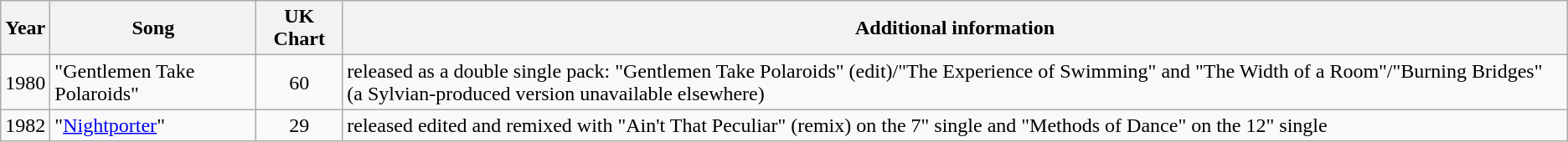<table class="wikitable">
<tr>
<th>Year</th>
<th>Song</th>
<th>UK Chart</th>
<th>Additional information</th>
</tr>
<tr>
<td>1980</td>
<td>"Gentlemen Take Polaroids"</td>
<td align="center">60</td>
<td>released as a double single pack: "Gentlemen Take Polaroids" (edit)/"The Experience of Swimming" and "The Width of a Room"/"Burning Bridges" (a Sylvian-produced version unavailable elsewhere)</td>
</tr>
<tr>
<td>1982</td>
<td>"<a href='#'>Nightporter</a>"</td>
<td align="center">29</td>
<td>released edited and remixed with "Ain't That Peculiar" (remix) on the 7" single and "Methods of Dance" on the 12" single</td>
</tr>
</table>
